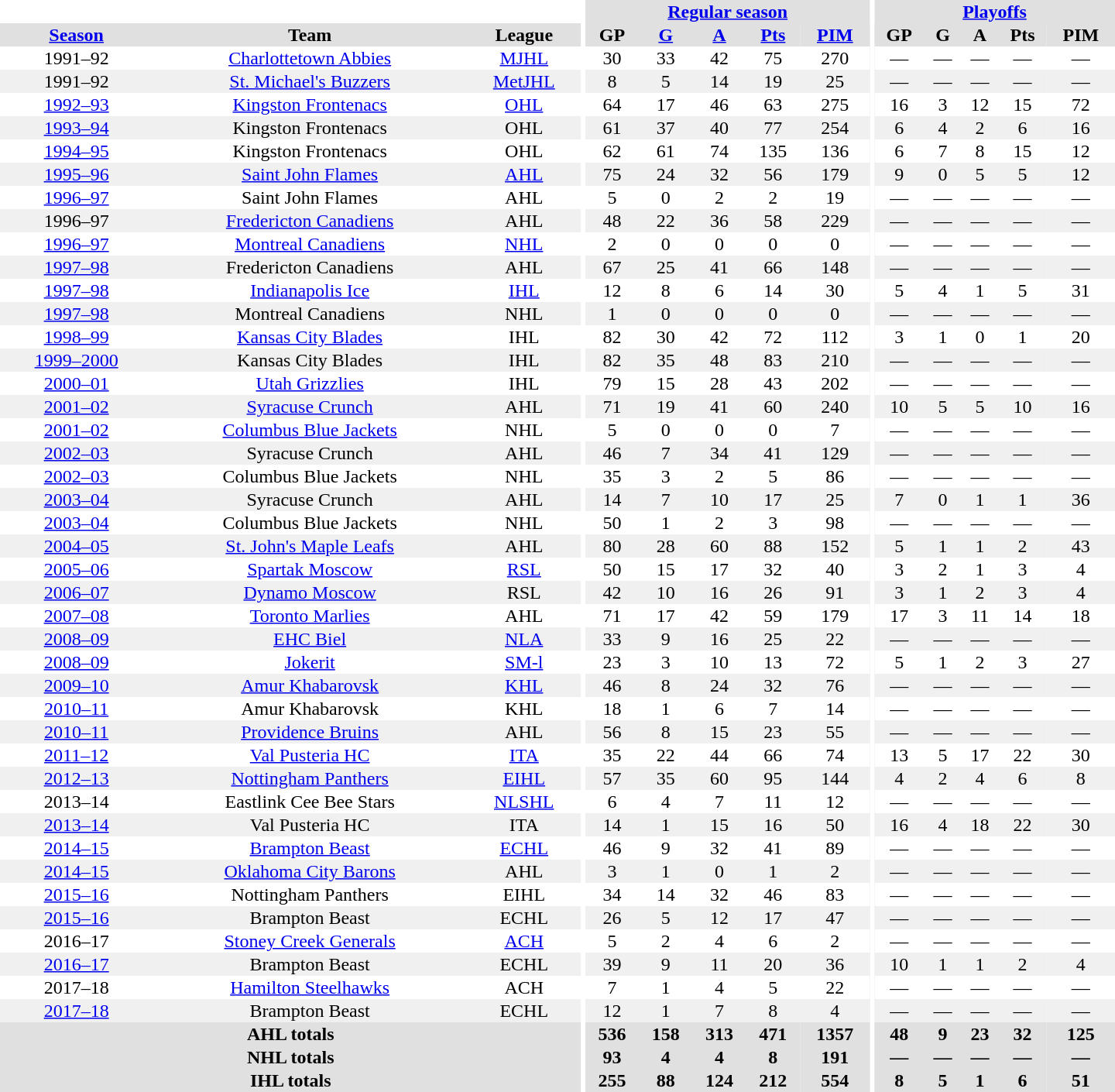<table border="0" cellpadding="1" cellspacing="0" style="text-align:center; width:60em">
<tr bgcolor="#e0e0e0">
<th colspan="3" bgcolor="#ffffff"></th>
<th rowspan="99" bgcolor="#ffffff"></th>
<th colspan="5"><a href='#'>Regular season</a></th>
<th rowspan="99" bgcolor="#ffffff"></th>
<th colspan="5"><a href='#'>Playoffs</a></th>
</tr>
<tr bgcolor="#e0e0e0">
<th><a href='#'>Season</a></th>
<th>Team</th>
<th>League</th>
<th>GP</th>
<th><a href='#'>G</a></th>
<th><a href='#'>A</a></th>
<th><a href='#'>Pts</a></th>
<th><a href='#'>PIM</a></th>
<th>GP</th>
<th>G</th>
<th>A</th>
<th>Pts</th>
<th>PIM</th>
</tr>
<tr>
<td>1991–92</td>
<td><a href='#'>Charlottetown Abbies</a></td>
<td><a href='#'>MJHL</a></td>
<td>30</td>
<td>33</td>
<td>42</td>
<td>75</td>
<td>270</td>
<td>—</td>
<td>—</td>
<td>—</td>
<td>—</td>
<td>—</td>
</tr>
<tr bgcolor="#f0f0f0">
<td>1991–92</td>
<td><a href='#'>St. Michael's Buzzers</a></td>
<td><a href='#'>MetJHL</a></td>
<td>8</td>
<td>5</td>
<td>14</td>
<td>19</td>
<td>25</td>
<td>—</td>
<td>—</td>
<td>—</td>
<td>—</td>
<td>—</td>
</tr>
<tr>
<td><a href='#'>1992–93</a></td>
<td><a href='#'>Kingston Frontenacs</a></td>
<td><a href='#'>OHL</a></td>
<td>64</td>
<td>17</td>
<td>46</td>
<td>63</td>
<td>275</td>
<td>16</td>
<td>3</td>
<td>12</td>
<td>15</td>
<td>72</td>
</tr>
<tr bgcolor="#f0f0f0">
<td><a href='#'>1993–94</a></td>
<td>Kingston Frontenacs</td>
<td>OHL</td>
<td>61</td>
<td>37</td>
<td>40</td>
<td>77</td>
<td>254</td>
<td>6</td>
<td>4</td>
<td>2</td>
<td>6</td>
<td>16</td>
</tr>
<tr>
<td><a href='#'>1994–95</a></td>
<td>Kingston Frontenacs</td>
<td>OHL</td>
<td>62</td>
<td>61</td>
<td>74</td>
<td>135</td>
<td>136</td>
<td>6</td>
<td>7</td>
<td>8</td>
<td>15</td>
<td>12</td>
</tr>
<tr bgcolor="#f0f0f0">
<td><a href='#'>1995–96</a></td>
<td><a href='#'>Saint John Flames</a></td>
<td><a href='#'>AHL</a></td>
<td>75</td>
<td>24</td>
<td>32</td>
<td>56</td>
<td>179</td>
<td>9</td>
<td>0</td>
<td>5</td>
<td>5</td>
<td>12</td>
</tr>
<tr>
<td><a href='#'>1996–97</a></td>
<td>Saint John Flames</td>
<td>AHL</td>
<td>5</td>
<td>0</td>
<td>2</td>
<td>2</td>
<td>19</td>
<td>—</td>
<td>—</td>
<td>—</td>
<td>—</td>
<td>—</td>
</tr>
<tr bgcolor="#f0f0f0">
<td>1996–97</td>
<td><a href='#'>Fredericton Canadiens</a></td>
<td>AHL</td>
<td>48</td>
<td>22</td>
<td>36</td>
<td>58</td>
<td>229</td>
<td>—</td>
<td>—</td>
<td>—</td>
<td>—</td>
<td>—</td>
</tr>
<tr>
<td><a href='#'>1996–97</a></td>
<td><a href='#'>Montreal Canadiens</a></td>
<td><a href='#'>NHL</a></td>
<td>2</td>
<td>0</td>
<td>0</td>
<td>0</td>
<td>0</td>
<td>—</td>
<td>—</td>
<td>—</td>
<td>—</td>
<td>—</td>
</tr>
<tr bgcolor="#f0f0f0">
<td><a href='#'>1997–98</a></td>
<td>Fredericton Canadiens</td>
<td>AHL</td>
<td>67</td>
<td>25</td>
<td>41</td>
<td>66</td>
<td>148</td>
<td>—</td>
<td>—</td>
<td>—</td>
<td>—</td>
<td>—</td>
</tr>
<tr>
<td><a href='#'>1997–98</a></td>
<td><a href='#'>Indianapolis Ice</a></td>
<td><a href='#'>IHL</a></td>
<td>12</td>
<td>8</td>
<td>6</td>
<td>14</td>
<td>30</td>
<td>5</td>
<td>4</td>
<td>1</td>
<td>5</td>
<td>31</td>
</tr>
<tr bgcolor="#f0f0f0">
<td><a href='#'>1997–98</a></td>
<td>Montreal Canadiens</td>
<td>NHL</td>
<td>1</td>
<td>0</td>
<td>0</td>
<td>0</td>
<td>0</td>
<td>—</td>
<td>—</td>
<td>—</td>
<td>—</td>
<td>—</td>
</tr>
<tr>
<td><a href='#'>1998–99</a></td>
<td><a href='#'>Kansas City Blades</a></td>
<td>IHL</td>
<td>82</td>
<td>30</td>
<td>42</td>
<td>72</td>
<td>112</td>
<td>3</td>
<td>1</td>
<td>0</td>
<td>1</td>
<td>20</td>
</tr>
<tr bgcolor="#f0f0f0">
<td><a href='#'>1999–2000</a></td>
<td>Kansas City Blades</td>
<td>IHL</td>
<td>82</td>
<td>35</td>
<td>48</td>
<td>83</td>
<td>210</td>
<td>—</td>
<td>—</td>
<td>—</td>
<td>—</td>
<td>—</td>
</tr>
<tr>
<td><a href='#'>2000–01</a></td>
<td><a href='#'>Utah Grizzlies</a></td>
<td>IHL</td>
<td>79</td>
<td>15</td>
<td>28</td>
<td>43</td>
<td>202</td>
<td>—</td>
<td>—</td>
<td>—</td>
<td>—</td>
<td>—</td>
</tr>
<tr bgcolor="#f0f0f0">
<td><a href='#'>2001–02</a></td>
<td><a href='#'>Syracuse Crunch</a></td>
<td>AHL</td>
<td>71</td>
<td>19</td>
<td>41</td>
<td>60</td>
<td>240</td>
<td>10</td>
<td>5</td>
<td>5</td>
<td>10</td>
<td>16</td>
</tr>
<tr>
<td><a href='#'>2001–02</a></td>
<td><a href='#'>Columbus Blue Jackets</a></td>
<td>NHL</td>
<td>5</td>
<td>0</td>
<td>0</td>
<td>0</td>
<td>7</td>
<td>—</td>
<td>—</td>
<td>—</td>
<td>—</td>
<td>—</td>
</tr>
<tr bgcolor="#f0f0f0">
<td><a href='#'>2002–03</a></td>
<td>Syracuse Crunch</td>
<td>AHL</td>
<td>46</td>
<td>7</td>
<td>34</td>
<td>41</td>
<td>129</td>
<td>—</td>
<td>—</td>
<td>—</td>
<td>—</td>
<td>—</td>
</tr>
<tr>
<td><a href='#'>2002–03</a></td>
<td>Columbus Blue Jackets</td>
<td>NHL</td>
<td>35</td>
<td>3</td>
<td>2</td>
<td>5</td>
<td>86</td>
<td>—</td>
<td>—</td>
<td>—</td>
<td>—</td>
<td>—</td>
</tr>
<tr bgcolor="#f0f0f0">
<td><a href='#'>2003–04</a></td>
<td>Syracuse Crunch</td>
<td>AHL</td>
<td>14</td>
<td>7</td>
<td>10</td>
<td>17</td>
<td>25</td>
<td>7</td>
<td>0</td>
<td>1</td>
<td>1</td>
<td>36</td>
</tr>
<tr>
<td><a href='#'>2003–04</a></td>
<td>Columbus Blue Jackets</td>
<td>NHL</td>
<td>50</td>
<td>1</td>
<td>2</td>
<td>3</td>
<td>98</td>
<td>—</td>
<td>—</td>
<td>—</td>
<td>—</td>
<td>—</td>
</tr>
<tr bgcolor="#f0f0f0">
<td><a href='#'>2004–05</a></td>
<td><a href='#'>St. John's Maple Leafs</a></td>
<td>AHL</td>
<td>80</td>
<td>28</td>
<td>60</td>
<td>88</td>
<td>152</td>
<td>5</td>
<td>1</td>
<td>1</td>
<td>2</td>
<td>43</td>
</tr>
<tr>
<td><a href='#'>2005–06</a></td>
<td><a href='#'>Spartak Moscow</a></td>
<td><a href='#'>RSL</a></td>
<td>50</td>
<td>15</td>
<td>17</td>
<td>32</td>
<td>40</td>
<td>3</td>
<td>2</td>
<td>1</td>
<td>3</td>
<td>4</td>
</tr>
<tr bgcolor="#f0f0f0">
<td><a href='#'>2006–07</a></td>
<td><a href='#'>Dynamo Moscow</a></td>
<td>RSL</td>
<td>42</td>
<td>10</td>
<td>16</td>
<td>26</td>
<td>91</td>
<td>3</td>
<td>1</td>
<td>2</td>
<td>3</td>
<td>4</td>
</tr>
<tr>
<td><a href='#'>2007–08</a></td>
<td><a href='#'>Toronto Marlies</a></td>
<td>AHL</td>
<td>71</td>
<td>17</td>
<td>42</td>
<td>59</td>
<td>179</td>
<td>17</td>
<td>3</td>
<td>11</td>
<td>14</td>
<td>18</td>
</tr>
<tr bgcolor="#f0f0f0">
<td><a href='#'>2008–09</a></td>
<td><a href='#'>EHC Biel</a></td>
<td><a href='#'>NLA</a></td>
<td>33</td>
<td>9</td>
<td>16</td>
<td>25</td>
<td>22</td>
<td>—</td>
<td>—</td>
<td>—</td>
<td>—</td>
<td>—</td>
</tr>
<tr>
<td><a href='#'>2008–09</a></td>
<td><a href='#'>Jokerit</a></td>
<td><a href='#'>SM-l</a></td>
<td>23</td>
<td>3</td>
<td>10</td>
<td>13</td>
<td>72</td>
<td>5</td>
<td>1</td>
<td>2</td>
<td>3</td>
<td>27</td>
</tr>
<tr bgcolor="#f0f0f0">
<td><a href='#'>2009–10</a></td>
<td><a href='#'>Amur Khabarovsk</a></td>
<td><a href='#'>KHL</a></td>
<td>46</td>
<td>8</td>
<td>24</td>
<td>32</td>
<td>76</td>
<td>—</td>
<td>—</td>
<td>—</td>
<td>—</td>
<td>—</td>
</tr>
<tr>
<td><a href='#'>2010–11</a></td>
<td>Amur Khabarovsk</td>
<td>KHL</td>
<td>18</td>
<td>1</td>
<td>6</td>
<td>7</td>
<td>14</td>
<td>—</td>
<td>—</td>
<td>—</td>
<td>—</td>
<td>—</td>
</tr>
<tr bgcolor="#f0f0f0">
<td><a href='#'>2010–11</a></td>
<td><a href='#'>Providence Bruins</a></td>
<td>AHL</td>
<td>56</td>
<td>8</td>
<td>15</td>
<td>23</td>
<td>55</td>
<td>—</td>
<td>—</td>
<td>—</td>
<td>—</td>
<td>—</td>
</tr>
<tr>
<td><a href='#'>2011–12</a></td>
<td><a href='#'>Val Pusteria HC</a></td>
<td><a href='#'>ITA</a></td>
<td>35</td>
<td>22</td>
<td>44</td>
<td>66</td>
<td>74</td>
<td>13</td>
<td>5</td>
<td>17</td>
<td>22</td>
<td>30</td>
</tr>
<tr bgcolor="#f0f0f0">
<td><a href='#'>2012–13</a></td>
<td><a href='#'>Nottingham Panthers</a></td>
<td><a href='#'>EIHL</a></td>
<td>57</td>
<td>35</td>
<td>60</td>
<td>95</td>
<td>144</td>
<td>4</td>
<td>2</td>
<td>4</td>
<td>6</td>
<td>8</td>
</tr>
<tr>
<td>2013–14</td>
<td>Eastlink Cee Bee Stars</td>
<td><a href='#'>NLSHL</a></td>
<td>6</td>
<td>4</td>
<td>7</td>
<td>11</td>
<td>12</td>
<td>—</td>
<td>—</td>
<td>—</td>
<td>—</td>
<td>—</td>
</tr>
<tr bgcolor="#f0f0f0">
<td><a href='#'>2013–14</a></td>
<td>Val Pusteria HC</td>
<td>ITA</td>
<td>14</td>
<td>1</td>
<td>15</td>
<td>16</td>
<td>50</td>
<td>16</td>
<td>4</td>
<td>18</td>
<td>22</td>
<td>30</td>
</tr>
<tr>
<td><a href='#'>2014–15</a></td>
<td><a href='#'>Brampton Beast</a></td>
<td><a href='#'>ECHL</a></td>
<td>46</td>
<td>9</td>
<td>32</td>
<td>41</td>
<td>89</td>
<td>—</td>
<td>—</td>
<td>—</td>
<td>—</td>
<td>—</td>
</tr>
<tr bgcolor="#f0f0f0">
<td><a href='#'>2014–15</a></td>
<td><a href='#'>Oklahoma City Barons</a></td>
<td>AHL</td>
<td>3</td>
<td>1</td>
<td>0</td>
<td>1</td>
<td>2</td>
<td>—</td>
<td>—</td>
<td>—</td>
<td>—</td>
<td>—</td>
</tr>
<tr>
<td><a href='#'>2015–16</a></td>
<td>Nottingham Panthers</td>
<td>EIHL</td>
<td>34</td>
<td>14</td>
<td>32</td>
<td>46</td>
<td>83</td>
<td>—</td>
<td>—</td>
<td>—</td>
<td>—</td>
<td>—</td>
</tr>
<tr bgcolor="#f0f0f0">
<td><a href='#'>2015–16</a></td>
<td>Brampton Beast</td>
<td>ECHL</td>
<td>26</td>
<td>5</td>
<td>12</td>
<td>17</td>
<td>47</td>
<td>—</td>
<td>—</td>
<td>—</td>
<td>—</td>
<td>—</td>
</tr>
<tr>
<td>2016–17</td>
<td><a href='#'>Stoney Creek Generals</a></td>
<td><a href='#'>ACH</a></td>
<td>5</td>
<td>2</td>
<td>4</td>
<td>6</td>
<td>2</td>
<td>—</td>
<td>—</td>
<td>—</td>
<td>—</td>
<td>—</td>
</tr>
<tr bgcolor="#f0f0f0">
<td><a href='#'>2016–17</a></td>
<td>Brampton Beast</td>
<td>ECHL</td>
<td>39</td>
<td>9</td>
<td>11</td>
<td>20</td>
<td>36</td>
<td>10</td>
<td>1</td>
<td>1</td>
<td>2</td>
<td>4</td>
</tr>
<tr>
<td>2017–18</td>
<td><a href='#'>Hamilton Steelhawks</a></td>
<td>ACH</td>
<td>7</td>
<td>1</td>
<td>4</td>
<td>5</td>
<td>22</td>
<td>—</td>
<td>—</td>
<td>—</td>
<td>—</td>
<td>—</td>
</tr>
<tr bgcolor="#f0f0f0">
<td><a href='#'>2017–18</a></td>
<td>Brampton Beast</td>
<td>ECHL</td>
<td>12</td>
<td>1</td>
<td>7</td>
<td>8</td>
<td>4</td>
<td>—</td>
<td>—</td>
<td>—</td>
<td>—</td>
<td>—</td>
</tr>
<tr bgcolor="#e0e0e0">
<th colspan="3">AHL totals</th>
<th>536</th>
<th>158</th>
<th>313</th>
<th>471</th>
<th>1357</th>
<th>48</th>
<th>9</th>
<th>23</th>
<th>32</th>
<th>125</th>
</tr>
<tr bgcolor="#e0e0e0">
<th colspan="3">NHL totals</th>
<th>93</th>
<th>4</th>
<th>4</th>
<th>8</th>
<th>191</th>
<th>—</th>
<th>—</th>
<th>—</th>
<th>—</th>
<th>—</th>
</tr>
<tr bgcolor="#e0e0e0">
<th colspan="3">IHL totals</th>
<th>255</th>
<th>88</th>
<th>124</th>
<th>212</th>
<th>554</th>
<th>8</th>
<th>5</th>
<th>1</th>
<th>6</th>
<th>51</th>
</tr>
</table>
